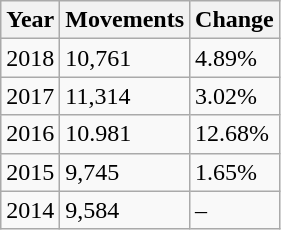<table class="wikitable">
<tr>
<th>Year</th>
<th>Movements</th>
<th>Change</th>
</tr>
<tr>
<td>2018</td>
<td>10,761</td>
<td> 4.89%</td>
</tr>
<tr>
<td>2017</td>
<td>11,314</td>
<td> 3.02%</td>
</tr>
<tr>
<td>2016</td>
<td>10.981</td>
<td> 12.68%</td>
</tr>
<tr>
<td>2015</td>
<td>9,745</td>
<td> 1.65%</td>
</tr>
<tr>
<td>2014</td>
<td>9,584</td>
<td>–</td>
</tr>
</table>
